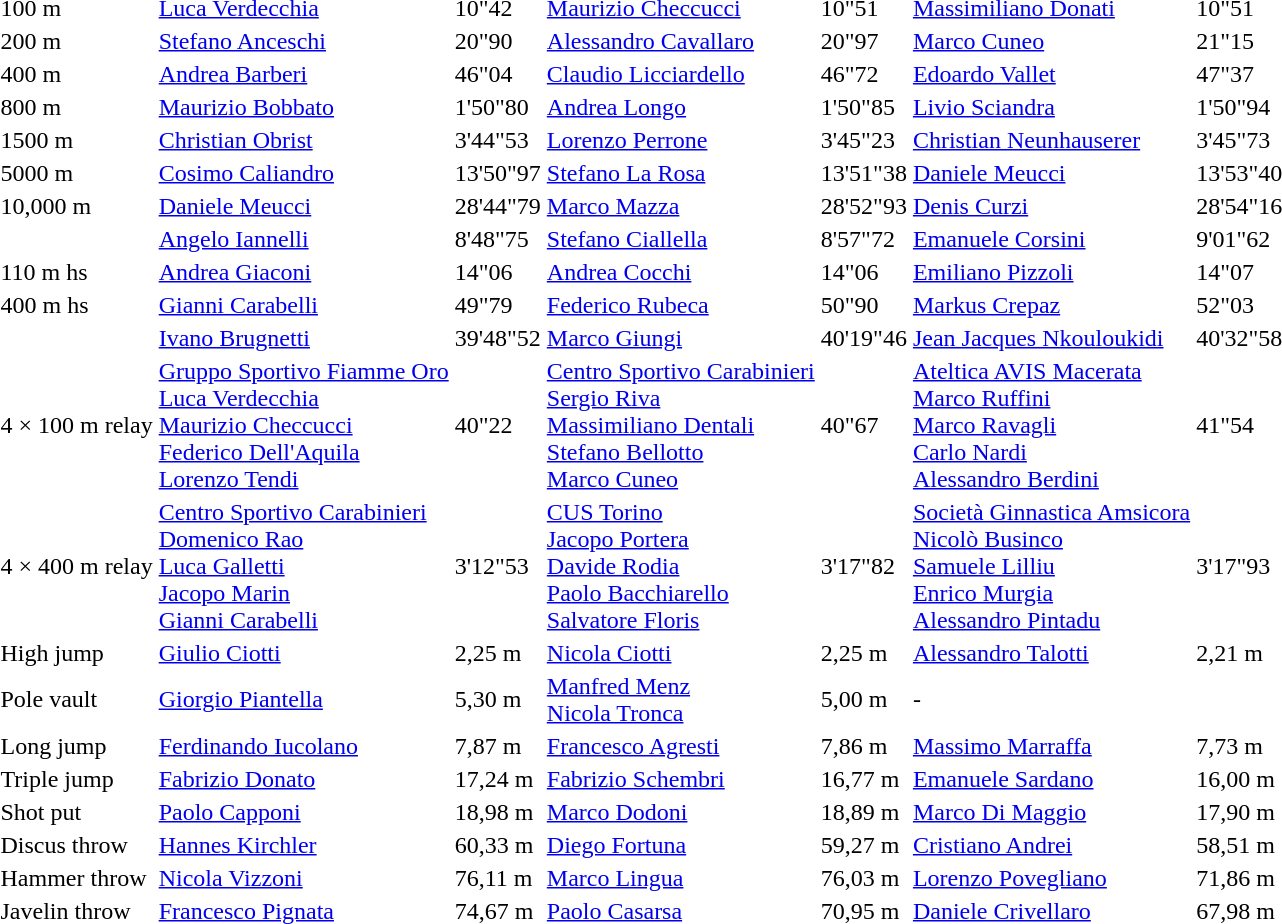<table>
<tr>
<td>100 m</td>
<td><a href='#'>Luca Verdecchia</a></td>
<td>10"42</td>
<td><a href='#'>Maurizio Checcucci</a></td>
<td>10"51</td>
<td><a href='#'>Massimiliano Donati</a></td>
<td>10"51</td>
</tr>
<tr>
<td>200 m</td>
<td><a href='#'>Stefano Anceschi</a></td>
<td>20"90</td>
<td><a href='#'>Alessandro Cavallaro</a></td>
<td>20"97</td>
<td><a href='#'>Marco Cuneo</a></td>
<td>21"15</td>
</tr>
<tr>
<td>400 m</td>
<td><a href='#'>Andrea Barberi</a></td>
<td>46"04</td>
<td><a href='#'>Claudio Licciardello</a></td>
<td>46"72</td>
<td><a href='#'>Edoardo Vallet</a></td>
<td>47"37</td>
</tr>
<tr>
<td>800 m</td>
<td><a href='#'>Maurizio Bobbato</a></td>
<td>1'50"80</td>
<td><a href='#'>Andrea Longo</a></td>
<td>1'50"85</td>
<td><a href='#'>Livio Sciandra</a></td>
<td>1'50"94</td>
</tr>
<tr>
<td>1500 m</td>
<td><a href='#'>Christian Obrist</a></td>
<td>3'44"53</td>
<td><a href='#'>Lorenzo Perrone</a></td>
<td>3'45"23</td>
<td><a href='#'>Christian Neunhauserer</a></td>
<td>3'45"73</td>
</tr>
<tr>
<td>5000 m</td>
<td><a href='#'>Cosimo Caliandro</a></td>
<td>13'50"97</td>
<td><a href='#'>Stefano La Rosa</a></td>
<td>13'51"38</td>
<td><a href='#'>Daniele Meucci</a></td>
<td>13'53"40</td>
</tr>
<tr>
<td>10,000 m</td>
<td><a href='#'>Daniele Meucci</a></td>
<td>28'44"79</td>
<td><a href='#'>Marco Mazza</a></td>
<td>28'52"93</td>
<td><a href='#'>Denis Curzi</a></td>
<td>28'54"16</td>
</tr>
<tr>
<td></td>
<td><a href='#'>Angelo Iannelli</a></td>
<td>8'48"75</td>
<td><a href='#'>Stefano Ciallella</a></td>
<td>8'57"72</td>
<td><a href='#'>Emanuele Corsini</a></td>
<td>9'01"62</td>
</tr>
<tr>
<td>110 m hs</td>
<td><a href='#'>Andrea Giaconi</a></td>
<td>14"06</td>
<td><a href='#'>Andrea Cocchi</a></td>
<td>14"06</td>
<td><a href='#'>Emiliano Pizzoli</a></td>
<td>14"07</td>
</tr>
<tr>
<td>400 m hs</td>
<td><a href='#'>Gianni Carabelli</a></td>
<td>49"79</td>
<td><a href='#'>Federico Rubeca</a></td>
<td>50"90</td>
<td><a href='#'>Markus Crepaz</a></td>
<td>52"03</td>
</tr>
<tr>
<td></td>
<td><a href='#'>Ivano Brugnetti</a></td>
<td>39'48"52</td>
<td><a href='#'>Marco Giungi</a></td>
<td>40'19"46</td>
<td><a href='#'>Jean Jacques Nkouloukidi</a></td>
<td>40'32"58</td>
</tr>
<tr>
<td>4 × 100 m relay</td>
<td><a href='#'>Gruppo Sportivo Fiamme Oro</a><br><a href='#'>Luca Verdecchia</a><br><a href='#'>Maurizio Checcucci</a><br><a href='#'>Federico Dell'Aquila</a><br><a href='#'>Lorenzo Tendi</a></td>
<td>40"22</td>
<td><a href='#'>Centro Sportivo Carabinieri</a><br><a href='#'>Sergio Riva</a><br><a href='#'>Massimiliano Dentali</a><br><a href='#'>Stefano Bellotto</a><br><a href='#'>Marco Cuneo</a></td>
<td>40"67</td>
<td><a href='#'>Ateltica AVIS Macerata</a><br><a href='#'>Marco Ruffini</a><br><a href='#'>Marco Ravagli</a><br><a href='#'>Carlo Nardi</a><br><a href='#'>Alessandro Berdini</a></td>
<td>41"54</td>
</tr>
<tr>
<td>4 × 400 m relay</td>
<td><a href='#'>Centro Sportivo Carabinieri</a><br><a href='#'>Domenico Rao</a><br><a href='#'>Luca Galletti</a><br><a href='#'>Jacopo Marin</a><br><a href='#'>Gianni Carabelli</a></td>
<td>3'12"53</td>
<td><a href='#'>CUS Torino</a><br><a href='#'>Jacopo Portera</a><br><a href='#'>Davide Rodia</a><br><a href='#'>Paolo Bacchiarello</a><br><a href='#'>Salvatore Floris</a></td>
<td>3'17"82</td>
<td><a href='#'>Società Ginnastica Amsicora</a><br><a href='#'>Nicolò Businco</a><br><a href='#'>Samuele Lilliu</a><br><a href='#'>Enrico Murgia</a><br><a href='#'>Alessandro Pintadu</a></td>
<td>3'17"93</td>
</tr>
<tr>
<td>High jump</td>
<td><a href='#'>Giulio Ciotti</a></td>
<td>2,25 m</td>
<td><a href='#'>Nicola Ciotti</a></td>
<td>2,25 m</td>
<td><a href='#'>Alessandro Talotti</a></td>
<td>2,21 m</td>
</tr>
<tr>
<td>Pole vault</td>
<td><a href='#'>Giorgio Piantella</a></td>
<td>5,30 m</td>
<td><a href='#'>Manfred Menz</a><br><a href='#'>Nicola Tronca</a></td>
<td>5,00 m</td>
<td>-</td>
<td></td>
</tr>
<tr>
<td>Long jump</td>
<td><a href='#'>Ferdinando Iucolano</a></td>
<td>7,87 m</td>
<td><a href='#'>Francesco Agresti</a></td>
<td>7,86 m</td>
<td><a href='#'>Massimo Marraffa</a></td>
<td>7,73 m</td>
</tr>
<tr>
<td>Triple jump</td>
<td><a href='#'>Fabrizio Donato</a></td>
<td>17,24 m</td>
<td><a href='#'>Fabrizio Schembri</a></td>
<td>16,77 m</td>
<td><a href='#'>Emanuele Sardano</a></td>
<td>16,00 m</td>
</tr>
<tr>
<td>Shot put</td>
<td><a href='#'>Paolo Capponi</a></td>
<td>18,98 m</td>
<td><a href='#'>Marco Dodoni</a></td>
<td>18,89 m</td>
<td><a href='#'>Marco Di Maggio</a></td>
<td>17,90 m</td>
</tr>
<tr>
<td>Discus throw</td>
<td><a href='#'>Hannes Kirchler</a></td>
<td>60,33 m</td>
<td><a href='#'>Diego Fortuna</a></td>
<td>59,27 m</td>
<td><a href='#'>Cristiano Andrei</a></td>
<td>58,51 m</td>
</tr>
<tr>
<td>Hammer throw</td>
<td><a href='#'>Nicola Vizzoni</a></td>
<td>76,11 m</td>
<td><a href='#'>Marco Lingua</a></td>
<td>76,03 m</td>
<td><a href='#'>Lorenzo Povegliano</a></td>
<td>71,86 m</td>
</tr>
<tr>
<td>Javelin throw</td>
<td><a href='#'>Francesco Pignata</a></td>
<td>74,67 m</td>
<td><a href='#'>Paolo Casarsa</a></td>
<td>70,95 m</td>
<td><a href='#'>Daniele Crivellaro</a></td>
<td>67,98 m</td>
</tr>
</table>
